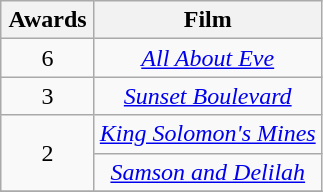<table class="wikitable" rowspan="2" style="text-align:center;">
<tr>
<th scope="col" style="width:55px;">Awards</th>
<th scope="col" style="text-align:center;">Film</th>
</tr>
<tr>
<td rowspan=1, style="text-align:center">6</td>
<td><em><a href='#'>All About Eve</a></em></td>
</tr>
<tr>
<td rowspan=1, style="text-align:center">3</td>
<td><em><a href='#'>Sunset Boulevard</a></em></td>
</tr>
<tr>
<td rowspan=2, style="text-align:center">2</td>
<td><em><a href='#'>King Solomon's Mines</a></em></td>
</tr>
<tr>
<td><em><a href='#'>Samson and Delilah</a></em></td>
</tr>
<tr>
</tr>
</table>
